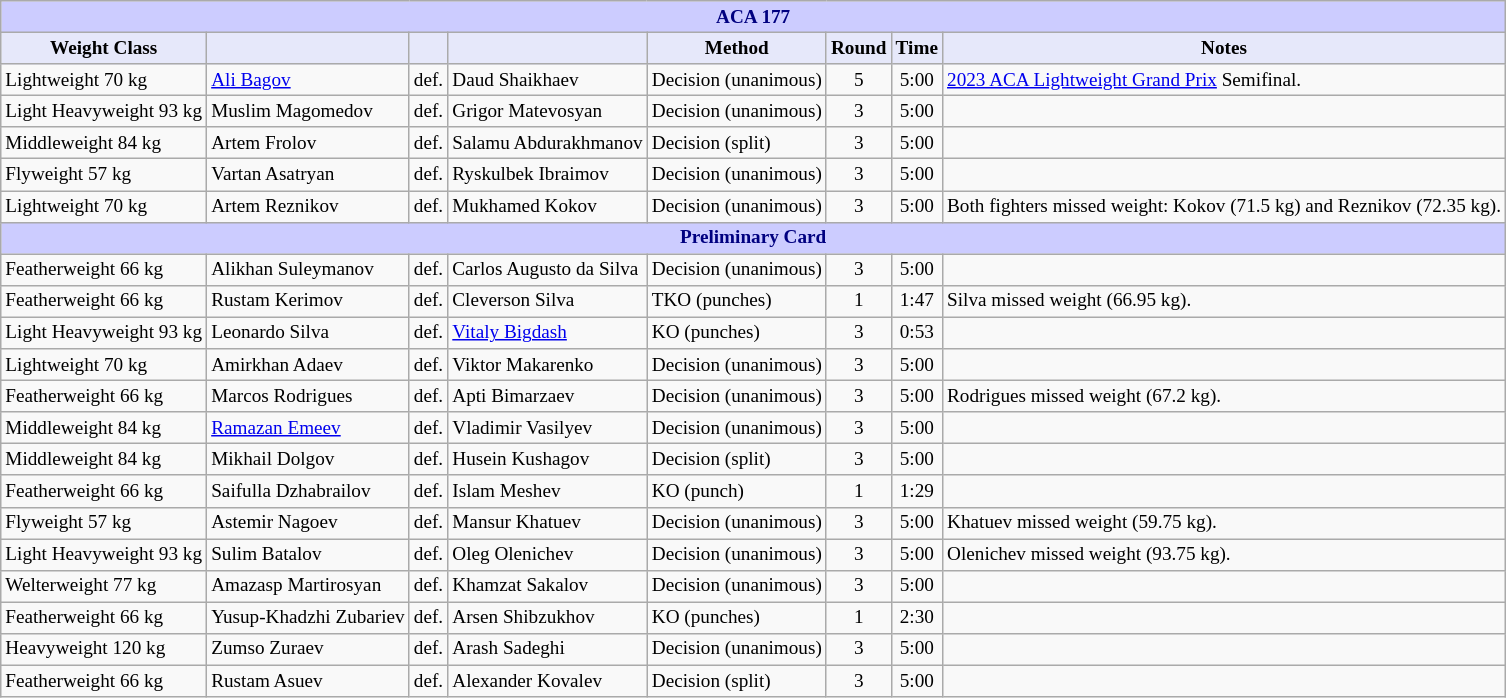<table class="wikitable" style="font-size: 80%;">
<tr>
<th colspan="8" style="background-color: #ccf; color: #000080; text-align: center;"><strong>ACA 177</strong></th>
</tr>
<tr>
<th colspan="1" style="background-color: #E6E8FA; color: #000000; text-align: center;">Weight Class</th>
<th colspan="1" style="background-color: #E6E8FA; color: #000000; text-align: center;"></th>
<th colspan="1" style="background-color: #E6E8FA; color: #000000; text-align: center;"></th>
<th colspan="1" style="background-color: #E6E8FA; color: #000000; text-align: center;"></th>
<th colspan="1" style="background-color: #E6E8FA; color: #000000; text-align: center;">Method</th>
<th colspan="1" style="background-color: #E6E8FA; color: #000000; text-align: center;">Round</th>
<th colspan="1" style="background-color: #E6E8FA; color: #000000; text-align: center;">Time</th>
<th colspan="1" style="background-color: #E6E8FA; color: #000000; text-align: center;">Notes</th>
</tr>
<tr>
<td>Lightweight 70 kg</td>
<td> <a href='#'>Ali Bagov</a></td>
<td>def.</td>
<td> Daud Shaikhaev</td>
<td>Decision (unanimous)</td>
<td align=center>5</td>
<td align=center>5:00</td>
<td><a href='#'>2023 ACA Lightweight Grand Prix</a> Semifinal.</td>
</tr>
<tr>
<td>Light Heavyweight 93 kg</td>
<td> Muslim Magomedov</td>
<td>def.</td>
<td> Grigor Matevosyan</td>
<td>Decision (unanimous)</td>
<td align=center>3</td>
<td align=center>5:00</td>
<td></td>
</tr>
<tr>
<td>Middleweight 84 kg</td>
<td> Artem Frolov</td>
<td>def.</td>
<td> Salamu Abdurakhmanov</td>
<td>Decision (split)</td>
<td align=center>3</td>
<td align=center>5:00</td>
<td></td>
</tr>
<tr>
<td>Flyweight 57 kg</td>
<td> Vartan Asatryan</td>
<td>def.</td>
<td> Ryskulbek Ibraimov</td>
<td>Decision (unanimous)</td>
<td align=center>3</td>
<td align=center>5:00</td>
<td></td>
</tr>
<tr>
<td>Lightweight 70 kg</td>
<td> Artem Reznikov</td>
<td>def.</td>
<td> Mukhamed Kokov</td>
<td>Decision (unanimous)</td>
<td align=center>3</td>
<td align=center>5:00</td>
<td>Both fighters missed weight: Kokov (71.5 kg) and Reznikov (72.35 kg).</td>
</tr>
<tr>
<th colspan="8" style="background-color: #ccf; color: #000080; text-align: center;"><strong>Preliminary Card</strong></th>
</tr>
<tr>
<td>Featherweight 66 kg</td>
<td> Alikhan Suleymanov</td>
<td>def.</td>
<td> Carlos Augusto da Silva</td>
<td>Decision (unanimous)</td>
<td align=center>3</td>
<td align=center>5:00</td>
<td></td>
</tr>
<tr>
<td>Featherweight 66 kg</td>
<td> Rustam Kerimov</td>
<td>def.</td>
<td> Cleverson Silva</td>
<td>TKO (punches)</td>
<td align=center>1</td>
<td align=center>1:47</td>
<td>Silva missed weight (66.95 kg).</td>
</tr>
<tr>
<td>Light Heavyweight 93 kg</td>
<td> Leonardo Silva</td>
<td>def.</td>
<td> <a href='#'>Vitaly Bigdash</a></td>
<td>KO (punches)</td>
<td align=center>3</td>
<td align=center>0:53</td>
<td></td>
</tr>
<tr>
<td>Lightweight 70 kg</td>
<td> Amirkhan Adaev</td>
<td>def.</td>
<td> Viktor Makarenko</td>
<td>Decision (unanimous)</td>
<td align=center>3</td>
<td align=center>5:00</td>
<td></td>
</tr>
<tr>
<td>Featherweight 66 kg</td>
<td> Marcos Rodrigues</td>
<td>def.</td>
<td> Apti Bimarzaev</td>
<td>Decision (unanimous)</td>
<td align=center>3</td>
<td align=center>5:00</td>
<td>Rodrigues missed weight (67.2 kg).</td>
</tr>
<tr>
<td>Middleweight 84 kg</td>
<td> <a href='#'>Ramazan Emeev</a></td>
<td>def.</td>
<td> Vladimir Vasilyev</td>
<td>Decision (unanimous)</td>
<td align=center>3</td>
<td align=center>5:00</td>
<td></td>
</tr>
<tr>
<td>Middleweight 84 kg</td>
<td> Mikhail Dolgov</td>
<td>def.</td>
<td> Husein Kushagov</td>
<td>Decision (split)</td>
<td align=center>3</td>
<td align=center>5:00</td>
<td></td>
</tr>
<tr>
<td>Featherweight 66 kg</td>
<td> Saifulla Dzhabrailov</td>
<td>def.</td>
<td> Islam Meshev</td>
<td>KO (punch)</td>
<td align=center>1</td>
<td align=center>1:29</td>
<td></td>
</tr>
<tr>
<td>Flyweight 57 kg</td>
<td> Astemir Nagoev</td>
<td>def.</td>
<td> Mansur Khatuev</td>
<td>Decision (unanimous)</td>
<td align=center>3</td>
<td align=center>5:00</td>
<td>Khatuev missed weight (59.75 kg).</td>
</tr>
<tr>
<td>Light Heavyweight 93 kg</td>
<td> Sulim Batalov</td>
<td>def.</td>
<td> Oleg Olenichev</td>
<td>Decision (unanimous)</td>
<td align=center>3</td>
<td align=center>5:00</td>
<td>Olenichev missed weight (93.75 kg).</td>
</tr>
<tr>
<td>Welterweight 77 kg</td>
<td> Amazasp Martirosyan</td>
<td>def.</td>
<td> Khamzat Sakalov</td>
<td>Decision (unanimous)</td>
<td align=center>3</td>
<td align=center>5:00</td>
<td></td>
</tr>
<tr>
<td>Featherweight 66 kg</td>
<td> Yusup-Khadzhi Zubariev</td>
<td>def.</td>
<td> Arsen Shibzukhov</td>
<td>KO (punches)</td>
<td align=center>1</td>
<td align=center>2:30</td>
<td></td>
</tr>
<tr>
<td>Heavyweight 120 kg</td>
<td> Zumso Zuraev</td>
<td>def.</td>
<td> Arash Sadeghi</td>
<td>Decision (unanimous)</td>
<td align=center>3</td>
<td align=center>5:00</td>
<td></td>
</tr>
<tr>
<td>Featherweight 66 kg</td>
<td> Rustam Asuev</td>
<td>def.</td>
<td> Alexander Kovalev</td>
<td>Decision (split)</td>
<td align=center>3</td>
<td align=center>5:00</td>
<td></td>
</tr>
</table>
